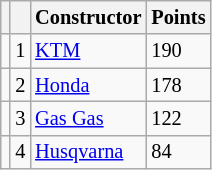<table class="wikitable" style="font-size: 85%;">
<tr>
<th></th>
<th></th>
<th>Constructor</th>
<th>Points</th>
</tr>
<tr>
<td></td>
<td align=center>1</td>
<td> <a href='#'>KTM</a></td>
<td align=left>190</td>
</tr>
<tr>
<td></td>
<td align=center>2</td>
<td> <a href='#'>Honda</a></td>
<td align=left>178</td>
</tr>
<tr>
<td></td>
<td align=center>3</td>
<td> <a href='#'>Gas Gas</a></td>
<td align=left>122</td>
</tr>
<tr>
<td></td>
<td align=center>4</td>
<td> <a href='#'>Husqvarna</a></td>
<td align=left>84</td>
</tr>
</table>
